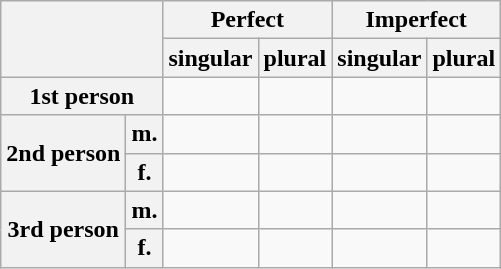<table class="wikitable">
<tr>
<th rowspan="2" colspan="2"></th>
<th colspan="2">Perfect</th>
<th colspan="2">Imperfect</th>
</tr>
<tr>
<th>singular</th>
<th>plural</th>
<th>singular</th>
<th>plural</th>
</tr>
<tr>
<th colspan="2">1st person</th>
<td> </td>
<td> </td>
<td> </td>
<td> </td>
</tr>
<tr>
<th rowspan="2">2nd person</th>
<th>m.</th>
<td> </td>
<td> </td>
<td> </td>
<td> </td>
</tr>
<tr>
<th>f.</th>
<td> </td>
<td> </td>
<td> </td>
<td> </td>
</tr>
<tr>
<th rowspan="2">3rd person</th>
<th>m.</th>
<td> </td>
<td> </td>
<td> </td>
<td> </td>
</tr>
<tr>
<th>f.</th>
<td> </td>
<td> </td>
<td> </td>
<td> </td>
</tr>
</table>
